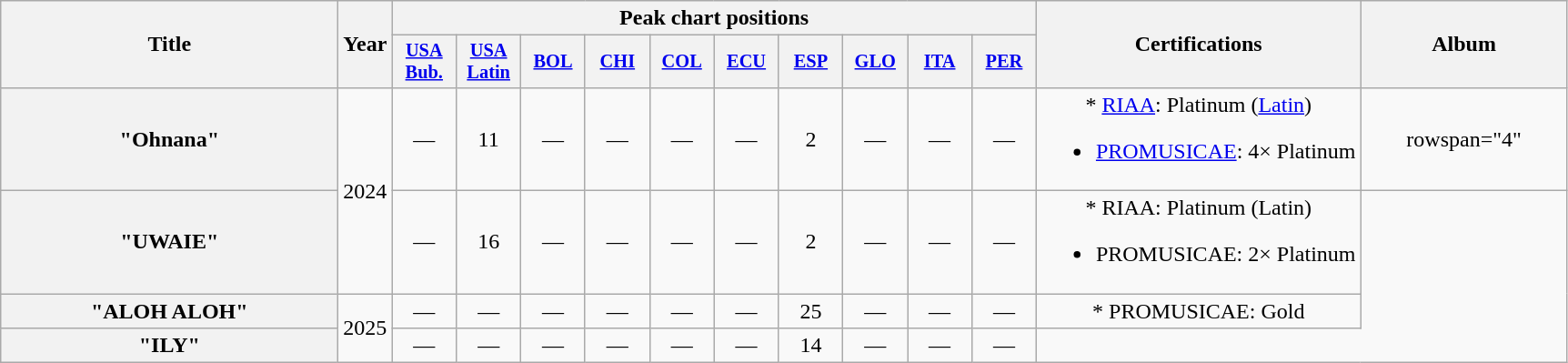<table class="wikitable plainrowheaders" style="text-align:center;">
<tr>
<th rowspan="2" scope="col" style="width:15em;">Title</th>
<th rowspan="2" scope="col" style="width:1em;">Year</th>
<th colspan="10">Peak chart positions</th>
<th rowspan="2">Certifications</th>
<th rowspan="2" scope="col" style="width:9em;">Album</th>
</tr>
<tr>
<th scope="col" style="width:3em;font-size:85%;"><a href='#'>USA<br>Bub.</a><br></th>
<th scope="col" style="width:3em;font-size:85%;"><a href='#'>USA<br>Latin</a><br></th>
<th scope="col" style="width:3em;font-size:85%;"><a href='#'>BOL</a><br></th>
<th scope="col" style="width:3em;font-size:85%;"><a href='#'>CHI</a><br></th>
<th scope="col" style="width:3em;font-size:85%;"><a href='#'>COL</a><br></th>
<th scope="col" style="width:3em;font-size:85%;"><a href='#'>ECU</a><br></th>
<th scope="col" style="width:3em;font-size:85%;"><a href='#'>ESP</a><br></th>
<th scope="col" style="width:3em;font-size:85%;"><a href='#'>GLO</a><br></th>
<th scope="col" style="width:3em;font-size:85%;"><a href='#'>ITA</a><br></th>
<th scope="col" style="width:3em;font-size:85%;"><a href='#'>PER</a></th>
</tr>
<tr>
<th scope="row">"Ohnana"<br></th>
<td rowspan="2">2024</td>
<td>—</td>
<td>11</td>
<td>—</td>
<td>—</td>
<td>—</td>
<td>—</td>
<td>2</td>
<td>—</td>
<td>—</td>
<td>—</td>
<td>* <a href='#'>RIAA</a>: Platinum <span>(<a href='#'>Latin</a>)</span><br><ul><li><a href='#'>PROMUSICAE</a>: 4× Platinum</li></ul></td>
<td>rowspan="4" </td>
</tr>
<tr>
<th scope="row">"UWAIE"<br></th>
<td>—</td>
<td>16</td>
<td>—</td>
<td>—</td>
<td>—</td>
<td>—</td>
<td>2</td>
<td>—</td>
<td>—</td>
<td>—</td>
<td>* RIAA: Platinum <span>(Latin)</span><br><ul><li>PROMUSICAE: 2× Platinum</li></ul></td>
</tr>
<tr>
<th scope="row">"ALOH ALOH"</th>
<td rowspan="2">2025</td>
<td>—</td>
<td>—</td>
<td>—</td>
<td>—</td>
<td>—</td>
<td>—</td>
<td>25</td>
<td>—</td>
<td>—</td>
<td>—</td>
<td>* PROMUSICAE: Gold</td>
</tr>
<tr>
<th scope="row">"ILY"<br></th>
<td>—</td>
<td>—</td>
<td>—</td>
<td>—</td>
<td>—</td>
<td>—</td>
<td>14</td>
<td>—</td>
<td>—</td>
<td>—</td>
</tr>
</table>
